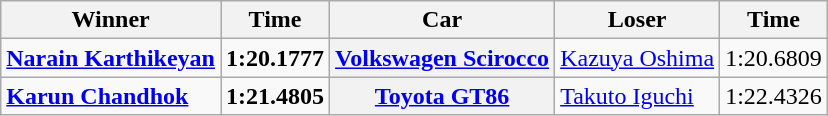<table class="wikitable">
<tr>
<th>Winner</th>
<th>Time</th>
<th>Car</th>
<th>Loser</th>
<th>Time</th>
</tr>
<tr>
<td><strong> <a href='#'>Narain Karthikeyan</a></strong></td>
<td><strong>1:20.1777</strong></td>
<th><a href='#'>Volkswagen Scirocco</a></th>
<td> <a href='#'>Kazuya Oshima</a></td>
<td>1:20.6809</td>
</tr>
<tr>
<td><strong> <a href='#'>Karun Chandhok</a></strong></td>
<td><strong>1:21.4805</strong></td>
<th><a href='#'>Toyota GT86</a></th>
<td> <a href='#'>Takuto Iguchi</a></td>
<td>1:22.4326</td>
</tr>
</table>
